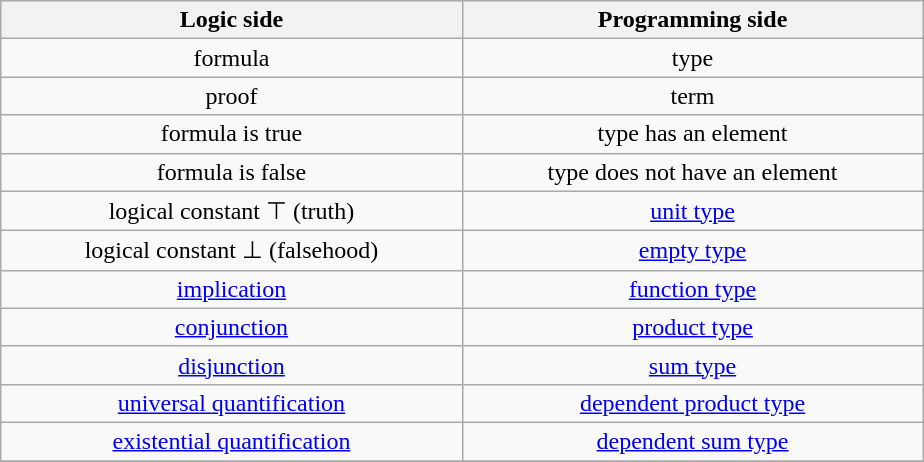<table class="wikitable" style="margin: 0 auto; text-align: center;">
<tr>
<th style="width:300px">Logic side</th>
<th style="width:300px">Programming side</th>
</tr>
<tr>
<td>formula</td>
<td>type</td>
</tr>
<tr>
<td>proof</td>
<td>term</td>
</tr>
<tr>
<td>formula is true</td>
<td>type has an element</td>
</tr>
<tr>
<td>formula is false</td>
<td>type does not have an element</td>
</tr>
<tr>
<td>logical constant ⊤ (truth)</td>
<td><a href='#'>unit type</a></td>
</tr>
<tr>
<td>logical constant ⊥ (falsehood)</td>
<td><a href='#'>empty type</a></td>
</tr>
<tr>
<td><a href='#'>implication</a></td>
<td><a href='#'>function type</a></td>
</tr>
<tr>
<td><a href='#'>conjunction</a></td>
<td><a href='#'>product type</a></td>
</tr>
<tr>
<td><a href='#'>disjunction</a></td>
<td><a href='#'>sum type</a></td>
</tr>
<tr>
<td><a href='#'>universal quantification</a></td>
<td><a href='#'>dependent product type</a></td>
</tr>
<tr>
<td><a href='#'>existential quantification</a></td>
<td><a href='#'>dependent sum type</a></td>
</tr>
<tr>
</tr>
</table>
